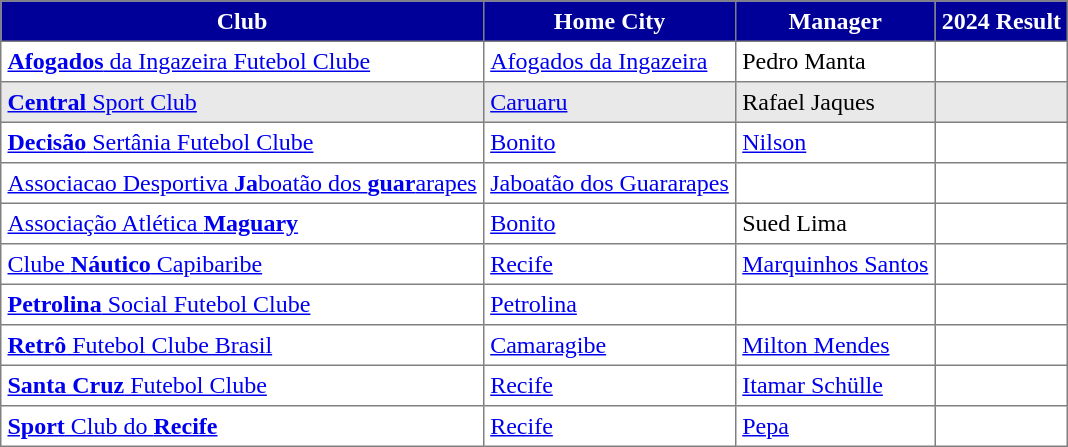<table class="toccolours" border="1" cellpadding="4" cellspacing="0" style="border-collapse: collapse; margin:0;">
<tr>
<th style="background: #009; color: #fff;">Club</th>
<th style="background: #009; color: #fff;">Home City</th>
<th style="background: #009; color: #fff;">Manager</th>
<th style="background: #009; color: #fff;">2024 Result</th>
</tr>
<tr style="background:white; color:black">
<td><a href='#'><strong>Afogados</strong> da Ingazeira Futebol Clube</a></td>
<td><a href='#'>Afogados da Ingazeira</a></td>
<td>Pedro Manta</td>
<td></td>
</tr>
<tr style="background:#e9e9e9; color:black">
<td><a href='#'><strong>Central</strong> Sport Club</a></td>
<td><a href='#'>Caruaru</a></td>
<td>Rafael Jaques</td>
<td></td>
</tr>
<tr style="background:white; color:black">
<td><a href='#'><strong>Decisão</strong> Sertânia Futebol Clube</a></td>
<td><a href='#'>Bonito</a></td>
<td><a href='#'>Nilson</a></td>
<td></td>
</tr>
<tr style="background:white; color:black">
<td><a href='#'>Associacao Desportiva <strong>Ja</strong>boatão dos <strong>guar</strong>arapes</a></td>
<td><a href='#'>Jaboatão dos Guararapes</a></td>
<td></td>
<td></td>
</tr>
<tr style="background:white; color:black">
<td><a href='#'>Associação Atlética <strong>Maguary</strong></a></td>
<td><a href='#'>Bonito</a></td>
<td>Sued Lima</td>
<td></td>
</tr>
<tr style="background:white; color:black">
<td><a href='#'>Clube <strong>Náutico</strong> Capibaribe</a></td>
<td><a href='#'>Recife</a></td>
<td><a href='#'>Marquinhos Santos</a></td>
<td></td>
</tr>
<tr style="background:white; color:black">
<td><a href='#'><strong>Petrolina</strong> Social Futebol Clube</a></td>
<td><a href='#'>Petrolina</a></td>
<td></td>
<td></td>
</tr>
<tr style="background:white; color:black">
<td><a href='#'><strong>Retrô</strong> Futebol Clube Brasil</a></td>
<td><a href='#'>Camaragibe</a></td>
<td><a href='#'>Milton Mendes</a></td>
<td></td>
</tr>
<tr style="background:white; color:black">
<td><a href='#'><strong>Santa Cruz</strong> Futebol Clube</a></td>
<td><a href='#'>Recife</a></td>
<td><a href='#'>Itamar Schülle</a></td>
<td></td>
</tr>
<tr style="background:white; color:black">
<td><a href='#'><strong>Sport</strong> Club do <strong>Recife</strong></a></td>
<td><a href='#'>Recife</a></td>
<td><a href='#'>Pepa</a></td>
<td></td>
</tr>
</table>
